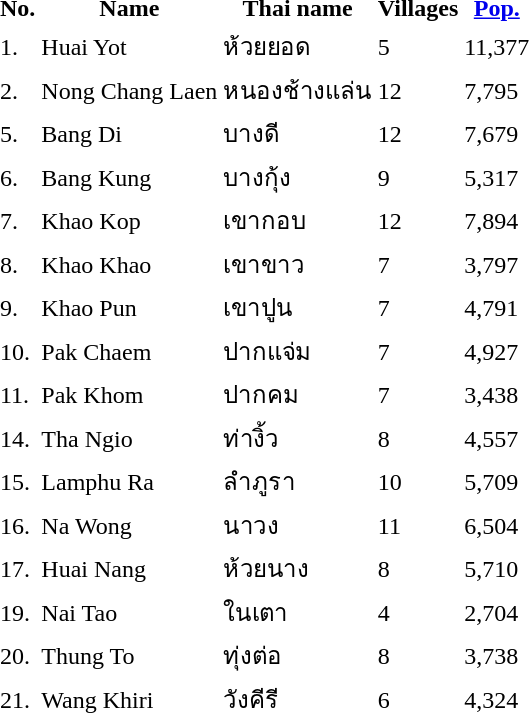<table>
<tr valign=top>
<td><br><table>
<tr>
<th>No.</th>
<th>Name</th>
<th>Thai name</th>
<th>Villages</th>
<th><a href='#'>Pop.</a></th>
</tr>
<tr>
<td>1.</td>
<td>Huai Yot</td>
<td>ห้วยยอด</td>
<td>5</td>
<td>11,377</td>
<td></td>
</tr>
<tr>
<td>2.</td>
<td>Nong Chang Laen</td>
<td>หนองช้างแล่น</td>
<td>12</td>
<td>7,795</td>
<td></td>
</tr>
<tr>
<td>5.</td>
<td>Bang Di</td>
<td>บางดี</td>
<td>12</td>
<td>7,679</td>
<td></td>
</tr>
<tr>
<td>6.</td>
<td>Bang Kung</td>
<td>บางกุ้ง</td>
<td>9</td>
<td>5,317</td>
<td></td>
</tr>
<tr>
<td>7.</td>
<td>Khao Kop</td>
<td>เขากอบ</td>
<td>12</td>
<td>7,894</td>
<td></td>
</tr>
<tr>
<td>8.</td>
<td>Khao Khao</td>
<td>เขาขาว</td>
<td>7</td>
<td>3,797</td>
<td></td>
</tr>
<tr>
<td>9.</td>
<td>Khao Pun</td>
<td>เขาปูน</td>
<td>7</td>
<td>4,791</td>
<td></td>
</tr>
<tr>
<td>10.</td>
<td>Pak Chaem</td>
<td>ปากแจ่ม</td>
<td>7</td>
<td>4,927</td>
<td></td>
</tr>
<tr>
<td>11.</td>
<td>Pak Khom</td>
<td>ปากคม</td>
<td>7</td>
<td>3,438</td>
<td></td>
</tr>
<tr>
<td>14.</td>
<td>Tha Ngio</td>
<td>ท่างิ้ว</td>
<td>8</td>
<td>4,557</td>
<td></td>
</tr>
<tr>
<td>15.</td>
<td>Lamphu Ra</td>
<td>ลำภูรา</td>
<td>10</td>
<td>5,709</td>
<td></td>
</tr>
<tr>
<td>16.</td>
<td>Na Wong</td>
<td>นาวง</td>
<td>11</td>
<td>6,504</td>
<td></td>
</tr>
<tr>
<td>17.</td>
<td>Huai Nang</td>
<td>ห้วยนาง</td>
<td>8</td>
<td>5,710</td>
<td></td>
</tr>
<tr>
<td>19.</td>
<td>Nai Tao</td>
<td>ในเตา</td>
<td>4</td>
<td>2,704</td>
<td></td>
</tr>
<tr>
<td>20.</td>
<td>Thung To</td>
<td>ทุ่งต่อ</td>
<td>8</td>
<td>3,738</td>
<td></td>
</tr>
<tr>
<td>21.</td>
<td>Wang Khiri</td>
<td>วังคีรี</td>
<td>6</td>
<td>4,324</td>
<td></td>
</tr>
</table>
</td>
<td> </td>
</tr>
</table>
